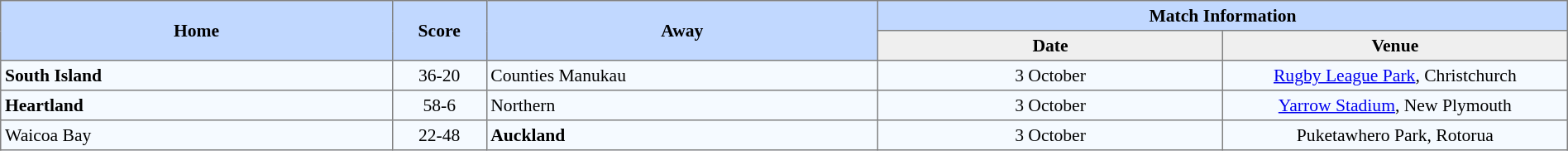<table border=1 style="border-collapse:collapse; font-size:90%; text-align:center;" cellpadding=3 cellspacing=0 width=100%>
<tr bgcolor=#C1D8FF>
<th rowspan=2 width=25%>Home</th>
<th rowspan=2 width=6%>Score</th>
<th rowspan=2 width=25%>Away</th>
<th colspan=6>Match Information</th>
</tr>
<tr bgcolor=#EFEFEF>
<th width=22%>Date</th>
<th width=22%>Venue</th>
</tr>
<tr bgcolor=#F5FAFF>
<td align=left><strong>South Island</strong></td>
<td>36-20</td>
<td align=left>Counties Manukau</td>
<td>3 October</td>
<td><a href='#'>Rugby League Park</a>, Christchurch</td>
</tr>
<tr bgcolor=#F5FAFF>
<td align=left><strong>Heartland</strong></td>
<td>58-6</td>
<td align=left>Northern</td>
<td>3 October</td>
<td><a href='#'>Yarrow Stadium</a>, New Plymouth</td>
</tr>
<tr bgcolor=#F5FAFF>
<td align=left>Waicoa Bay</td>
<td>22-48</td>
<td align=left><strong>Auckland</strong></td>
<td>3 October</td>
<td>Puketawhero Park, Rotorua</td>
</tr>
</table>
